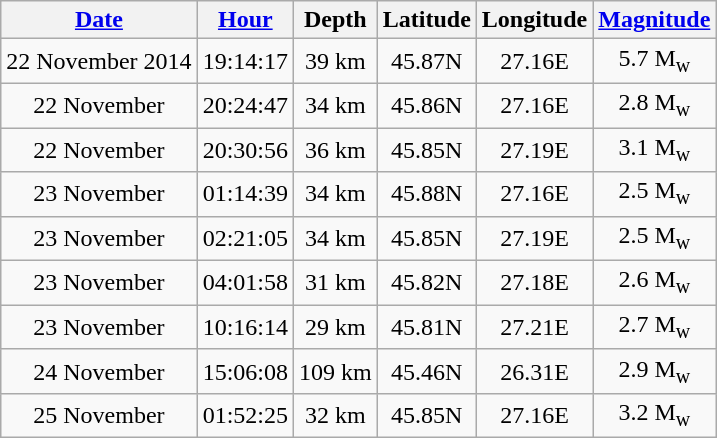<table class="wikitable sortable" style="text-align: center; margin-bottom: 170px;">
<tr>
<th><a href='#'>Date</a></th>
<th><a href='#'>Hour</a></th>
<th>Depth<br></th>
<th>Latitude</th>
<th>Longitude<br></th>
<th><a href='#'>Magnitude</a><br></th>
</tr>
<tr>
<td>22 November 2014</td>
<td>19:14:17</td>
<td>39 km</td>
<td>45.87N</td>
<td>27.16E</td>
<td>5.7 M<sub>w</sub></td>
</tr>
<tr>
<td>22 November<br></td>
<td>20:24:47</td>
<td>34 km</td>
<td>45.86N</td>
<td>27.16E</td>
<td>2.8 M<sub>w</sub></td>
</tr>
<tr>
<td>22 November<br></td>
<td>20:30:56</td>
<td>36 km</td>
<td>45.85N</td>
<td>27.19E</td>
<td>3.1 M<sub>w</sub></td>
</tr>
<tr>
<td>23 November  <br></td>
<td>01:14:39</td>
<td>34 km</td>
<td>45.88N</td>
<td>27.16E</td>
<td>2.5 M<sub>w</sub></td>
</tr>
<tr>
<td>23 November  <br></td>
<td>02:21:05</td>
<td>34 km</td>
<td>45.85N</td>
<td>27.19E</td>
<td>2.5 M<sub>w</sub></td>
</tr>
<tr>
<td>23 November</td>
<td>04:01:58</td>
<td>31 km</td>
<td>45.82N</td>
<td>27.18E</td>
<td>2.6 M<sub>w</sub></td>
</tr>
<tr>
<td>23 November</td>
<td>10:16:14</td>
<td>29 km</td>
<td>45.81N</td>
<td>27.21E</td>
<td>2.7 M<sub>w</sub></td>
</tr>
<tr>
<td>24 November</td>
<td>15:06:08</td>
<td>109 km</td>
<td>45.46N</td>
<td>26.31E</td>
<td>2.9 M<sub>w</sub></td>
</tr>
<tr>
<td>25 November</td>
<td>01:52:25</td>
<td>32 km</td>
<td>45.85N</td>
<td>27.16E</td>
<td>3.2 M<sub>w</sub></td>
</tr>
</table>
